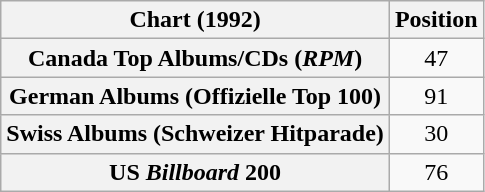<table class="wikitable sortable plainrowheaders" style="text-align:center">
<tr>
<th scope="col">Chart (1992)</th>
<th scope="col">Position</th>
</tr>
<tr>
<th scope="row">Canada Top Albums/CDs (<em>RPM</em>)</th>
<td>47</td>
</tr>
<tr>
<th scope="row">German Albums (Offizielle Top 100)</th>
<td>91</td>
</tr>
<tr>
<th scope="row">Swiss Albums (Schweizer Hitparade)</th>
<td>30</td>
</tr>
<tr>
<th scope="row">US <em>Billboard</em> 200</th>
<td>76</td>
</tr>
</table>
